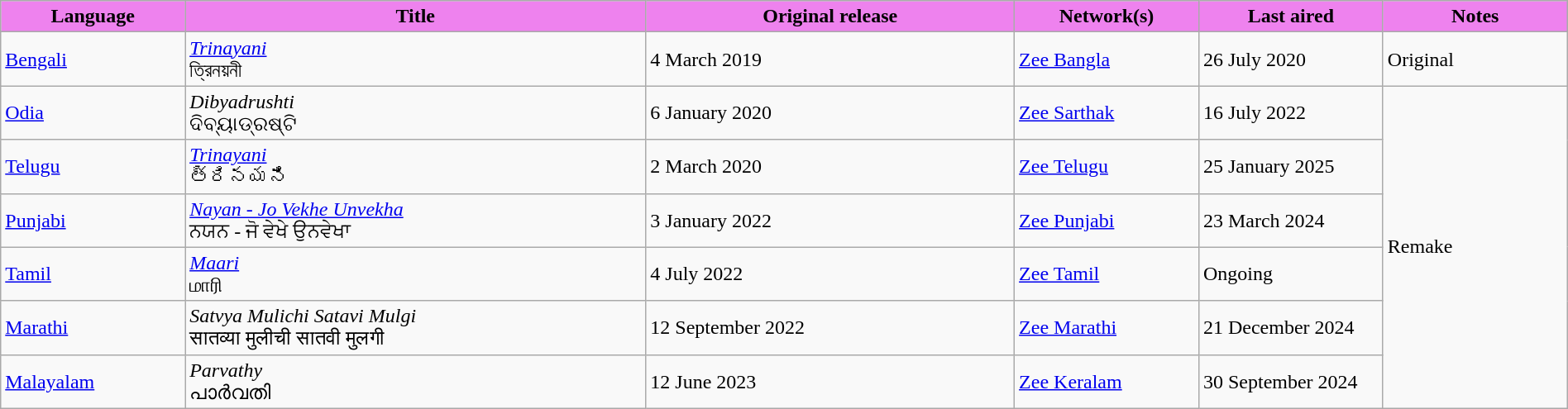<table class="wikitable" style="width: 100%; margin-right: 0;">
<tr>
<th style="background:Violet; width:10%;">Language</th>
<th style="background:Violet; width:25%;">Title</th>
<th style="background:Violet; width:20%;">Original release</th>
<th style="background:Violet; width:10%;">Network(s)</th>
<th style="background:Violet; width:10%;">Last aired</th>
<th style="background:Violet; width:10%;">Notes</th>
</tr>
<tr>
<td><a href='#'>Bengali</a></td>
<td><em><a href='#'>Trinayani</a></em> <br> ত্রিনয়নী</td>
<td>4 March 2019</td>
<td><a href='#'>Zee Bangla</a></td>
<td>26 July 2020</td>
<td>Original</td>
</tr>
<tr>
<td><a href='#'>Odia</a></td>
<td><em>Dibyadrushti</em> <br> ଦିବ୍ୟାଡ୍ରଷ୍ଟି</td>
<td>6 January 2020</td>
<td><a href='#'>Zee Sarthak</a></td>
<td>16 July 2022</td>
<td rowspan="6">Remake</td>
</tr>
<tr>
<td><a href='#'>Telugu</a></td>
<td><em><a href='#'>Trinayani</a></em> <br> త్రినయని</td>
<td>2 March 2020</td>
<td><a href='#'>Zee Telugu</a></td>
<td>25 January 2025</td>
</tr>
<tr>
<td><a href='#'>Punjabi</a></td>
<td><em><a href='#'>Nayan - Jo Vekhe Unvekha</a></em> <br> ਨਯਨ - ਜੋ ਵੇਖੇ ਉਨਵੇਖਾ</td>
<td>3 January 2022</td>
<td><a href='#'>Zee Punjabi</a></td>
<td>23 March 2024</td>
</tr>
<tr>
<td><a href='#'>Tamil</a></td>
<td><em><a href='#'>Maari</a></em> <br> மாரி</td>
<td>4 July 2022</td>
<td><a href='#'>Zee Tamil</a></td>
<td>Ongoing</td>
</tr>
<tr>
<td><a href='#'>Marathi</a></td>
<td><em>Satvya Mulichi Satavi Mulgi</em> <br> सातव्या मुलीची सातवी मुलगी</td>
<td>12 September 2022</td>
<td><a href='#'>Zee Marathi</a></td>
<td>21 December 2024</td>
</tr>
<tr>
<td><a href='#'>Malayalam</a></td>
<td><em>Parvathy</em> <br> പാർവതി</td>
<td>12 June 2023</td>
<td><a href='#'>Zee Keralam</a></td>
<td>30 September 2024</td>
</tr>
</table>
